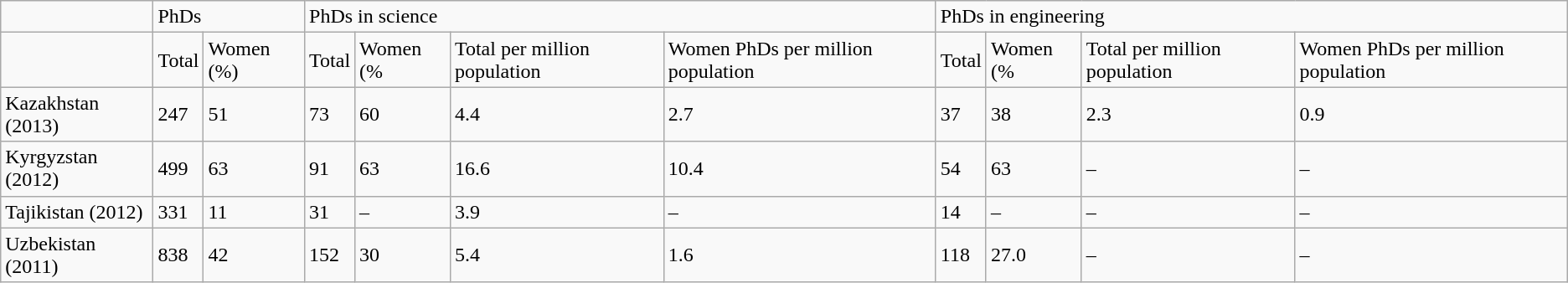<table class="wikitable">
<tr>
<td></td>
<td colspan="2">PhDs</td>
<td colspan="4">PhDs in science</td>
<td colspan="4">PhDs in engineering</td>
</tr>
<tr>
<td></td>
<td>Total</td>
<td>Women (%)</td>
<td>Total</td>
<td>Women (%</td>
<td>Total per million population</td>
<td>Women PhDs per million population</td>
<td>Total</td>
<td>Women (%</td>
<td>Total per million population</td>
<td>Women PhDs per million population</td>
</tr>
<tr>
<td>Kazakhstan (2013)</td>
<td>247</td>
<td>51</td>
<td>73</td>
<td>60</td>
<td>4.4</td>
<td>2.7</td>
<td>37</td>
<td>38</td>
<td>2.3</td>
<td>0.9</td>
</tr>
<tr>
<td>Kyrgyzstan (2012)</td>
<td>499</td>
<td>63</td>
<td>91</td>
<td>63</td>
<td>16.6</td>
<td>10.4</td>
<td>54</td>
<td>63</td>
<td>–</td>
<td>–</td>
</tr>
<tr>
<td>Tajikistan (2012)</td>
<td>331</td>
<td>11</td>
<td>31</td>
<td>–</td>
<td>3.9</td>
<td>–</td>
<td>14</td>
<td>–</td>
<td>–</td>
<td>–</td>
</tr>
<tr>
<td>Uzbekistan<br>(2011)</td>
<td>838</td>
<td>42</td>
<td>152</td>
<td>30</td>
<td>5.4</td>
<td>1.6</td>
<td>118</td>
<td>27.0</td>
<td>–</td>
<td>–</td>
</tr>
</table>
